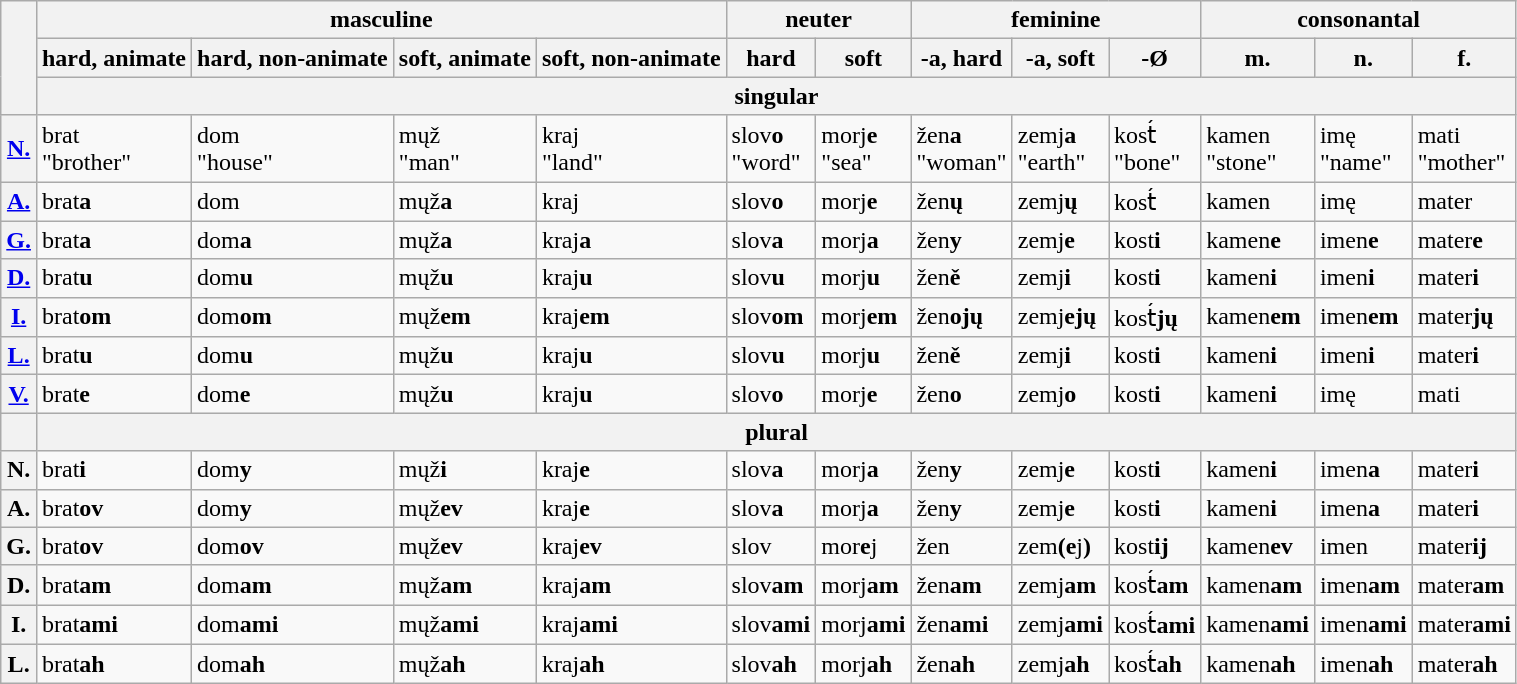<table class="wikitable">
<tr>
<th rowspan=3></th>
<th colspan=4>masculine</th>
<th colspan=2>neuter</th>
<th colspan=3>feminine</th>
<th colspan=3>consonantal</th>
</tr>
<tr>
<th>hard, animate</th>
<th>hard, non-animate</th>
<th>soft, animate</th>
<th>soft, non-animate</th>
<th>hard</th>
<th>soft</th>
<th>-a, hard</th>
<th>-a, soft</th>
<th>-Ø</th>
<th>m.</th>
<th>n.</th>
<th>f.</th>
</tr>
<tr>
<th colspan="12">singular</th>
</tr>
<tr>
<th><a href='#'>N.</a></th>
<td>brat<br>"brother"</td>
<td>dom<br>"house"</td>
<td>mųž<br>"man"</td>
<td>kraj<br>"land"</td>
<td>slov<strong>o</strong><br>"word"</td>
<td>morj<strong>e</strong><br>"sea"</td>
<td>žen<strong>a</strong><br>"woman"</td>
<td>zemj<strong>a</strong><br>"earth"</td>
<td>kost́<br>"bone"</td>
<td>kamen<br>"stone"</td>
<td>imę<br>"name"</td>
<td>mati<br>"mother"</td>
</tr>
<tr>
<th><a href='#'>A.</a></th>
<td>brat<strong>a</strong></td>
<td>dom</td>
<td>mųž<strong>a</strong></td>
<td>kraj</td>
<td>slov<strong>o</strong></td>
<td>morj<strong>e</strong></td>
<td>žen<strong>ų</strong></td>
<td>zemj<strong>ų</strong></td>
<td>kost́</td>
<td>kamen</td>
<td>imę</td>
<td>mater</td>
</tr>
<tr>
<th><a href='#'>G.</a></th>
<td>brat<strong>a</strong></td>
<td>dom<strong>a</strong></td>
<td>mųž<strong>a</strong></td>
<td>kraj<strong>a</strong></td>
<td>slov<strong>a</strong></td>
<td>morj<strong>a</strong></td>
<td>žen<strong>y</strong></td>
<td>zemj<strong>e</strong></td>
<td>kost<strong>i</strong></td>
<td>kamen<strong>e</strong></td>
<td>imen<strong>e</strong></td>
<td>mater<strong>e</strong></td>
</tr>
<tr>
<th><a href='#'>D.</a></th>
<td>brat<strong>u</strong></td>
<td>dom<strong>u</strong></td>
<td>mųž<strong>u</strong></td>
<td>kraj<strong>u</strong></td>
<td>slov<strong>u</strong></td>
<td>morj<strong>u</strong></td>
<td>žen<strong>ě</strong></td>
<td>zemj<strong>i</strong></td>
<td>kost<strong>i</strong></td>
<td>kamen<strong>i</strong></td>
<td>imen<strong>i</strong></td>
<td>mater<strong>i</strong></td>
</tr>
<tr>
<th><a href='#'>I.</a></th>
<td>brat<strong>om</strong></td>
<td>dom<strong>om</strong></td>
<td>mųž<strong>em</strong></td>
<td>kraj<strong>em</strong></td>
<td>slov<strong>om</strong></td>
<td>morj<strong>em</strong></td>
<td>žen<strong>ojų</strong></td>
<td>zemj<strong>ejų</strong></td>
<td>kost́<strong>jų</strong></td>
<td>kamen<strong>em</strong></td>
<td>imen<strong>em</strong></td>
<td>mater<strong>jų</strong></td>
</tr>
<tr>
<th><a href='#'>L.</a></th>
<td>brat<strong>u</strong></td>
<td>dom<strong>u</strong></td>
<td>mųž<strong>u</strong></td>
<td>kraj<strong>u</strong></td>
<td>slov<strong>u</strong></td>
<td>morj<strong>u</strong></td>
<td>žen<strong>ě</strong></td>
<td>zemj<strong>i</strong></td>
<td>kost<strong>i</strong></td>
<td>kamen<strong>i</strong></td>
<td>imen<strong>i</strong></td>
<td>mater<strong>i</strong></td>
</tr>
<tr>
<th><a href='#'>V.</a></th>
<td>brat<strong>e</strong></td>
<td>dom<strong>e</strong></td>
<td>mųž<strong>u</strong></td>
<td>kraj<strong>u</strong></td>
<td>slov<strong>o</strong></td>
<td>morj<strong>e</strong></td>
<td>žen<strong>o</strong></td>
<td>zemj<strong>o</strong></td>
<td>kost<strong>i</strong></td>
<td>kamen<strong>i</strong></td>
<td>imę</td>
<td>mati</td>
</tr>
<tr>
<th></th>
<th colspan="12">plural</th>
</tr>
<tr>
<th>N.</th>
<td>brat<strong>i</strong></td>
<td>dom<strong>y</strong></td>
<td>mųž<strong>i</strong></td>
<td>kraj<strong>e</strong></td>
<td>slov<strong>a</strong></td>
<td>morj<strong>a</strong></td>
<td>žen<strong>y</strong></td>
<td>zemj<strong>e</strong></td>
<td>kost<strong>i</strong></td>
<td>kamen<strong>i</strong></td>
<td>imen<strong>a</strong></td>
<td>mater<strong>i</strong></td>
</tr>
<tr>
<th>A.</th>
<td>brat<strong>ov</strong></td>
<td>dom<strong>y</strong></td>
<td>mųž<strong>ev</strong></td>
<td>kraj<strong>e</strong></td>
<td>slov<strong>a</strong></td>
<td>morj<strong>a</strong></td>
<td>žen<strong>y</strong></td>
<td>zemj<strong>e</strong></td>
<td>kost<strong>i</strong></td>
<td>kamen<strong>i</strong></td>
<td>imen<strong>a</strong></td>
<td>mater<strong>i</strong></td>
</tr>
<tr>
<th>G.</th>
<td>brat<strong>ov</strong></td>
<td>dom<strong>ov</strong></td>
<td>mųž<strong>ev</strong></td>
<td>kraj<strong>ev</strong></td>
<td>slov</td>
<td>mor<strong>e</strong>j</td>
<td>žen</td>
<td>zem<strong>(e</strong>j<strong>)</strong></td>
<td>kost<strong>ij</strong></td>
<td>kamen<strong>ev</strong></td>
<td>imen</td>
<td>mater<strong>ij</strong></td>
</tr>
<tr>
<th>D.</th>
<td>brat<strong>am</strong></td>
<td>dom<strong>am</strong></td>
<td>mųž<strong>am</strong></td>
<td>kraj<strong>am</strong></td>
<td>slov<strong>am</strong></td>
<td>morj<strong>am</strong></td>
<td>žen<strong>am</strong></td>
<td>zemj<strong>am</strong></td>
<td>kost́<strong>am</strong></td>
<td>kamen<strong>am</strong></td>
<td>imen<strong>am</strong></td>
<td>mater<strong>am</strong></td>
</tr>
<tr>
<th>I.</th>
<td>brat<strong>ami</strong></td>
<td>dom<strong>ami</strong></td>
<td>mųž<strong>ami</strong></td>
<td>kraj<strong>ami</strong></td>
<td>slov<strong>ami</strong></td>
<td>morj<strong>ami</strong></td>
<td>žen<strong>ami</strong></td>
<td>zemj<strong>ami</strong></td>
<td>kost́<strong>ami</strong></td>
<td>kamen<strong>ami</strong></td>
<td>imen<strong>ami</strong></td>
<td>mater<strong>ami</strong></td>
</tr>
<tr>
<th>L.</th>
<td>brat<strong>ah</strong></td>
<td>dom<strong>ah</strong></td>
<td>mųž<strong>ah</strong></td>
<td>kraj<strong>ah</strong></td>
<td>slov<strong>ah</strong></td>
<td>morj<strong>ah</strong></td>
<td>žen<strong>ah</strong></td>
<td>zemj<strong>ah</strong></td>
<td>kost́<strong>ah</strong></td>
<td>kamen<strong>ah</strong></td>
<td>imen<strong>ah</strong></td>
<td>mater<strong>ah</strong></td>
</tr>
</table>
